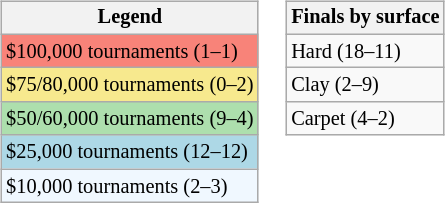<table>
<tr valign=top>
<td><br><table class=wikitable style="font-size:85%">
<tr>
<th>Legend</th>
</tr>
<tr style="background:#f88379;">
<td>$100,000 tournaments (1–1)</td>
</tr>
<tr style="background:#f7e98e;">
<td>$75/80,000 tournaments (0–2)</td>
</tr>
<tr style="background:#addfad;">
<td>$50/60,000 tournaments (9–4)</td>
</tr>
<tr style="background:lightblue;">
<td>$25,000 tournaments (12–12)</td>
</tr>
<tr style="background:#f0f8ff;">
<td>$10,000 tournaments (2–3)</td>
</tr>
</table>
</td>
<td><br><table class=wikitable style="font-size:85%">
<tr>
<th>Finals by surface</th>
</tr>
<tr>
<td>Hard (18–11)</td>
</tr>
<tr>
<td>Clay (2–9)</td>
</tr>
<tr>
<td>Carpet (4–2)</td>
</tr>
</table>
</td>
</tr>
</table>
